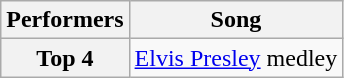<table class="wikitable unsortable" style="text-align:center;">
<tr>
<th scope="col">Performers</th>
<th scope="col">Song</th>
</tr>
<tr>
<th scope="row">Top 4</th>
<td><a href='#'>Elvis Presley</a> medley</td>
</tr>
</table>
